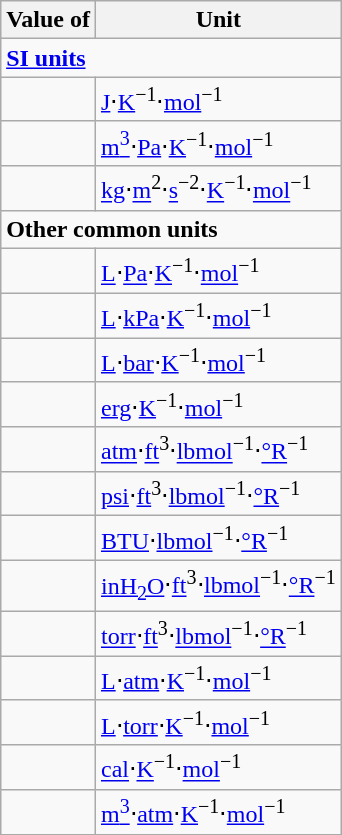<table class="wikitable" style="margin: 0 0 0 0.5em; float: right;">
<tr>
<th>Value of </th>
<th>Unit</th>
</tr>
<tr>
<td colspan="2"><strong><a href='#'>SI units</a></strong></td>
</tr>
<tr>
<td></td>
<td><a href='#'>J</a>⋅<a href='#'>K</a><sup>−1</sup>⋅<a href='#'>mol</a><sup>−1</sup></td>
</tr>
<tr>
<td></td>
<td><a href='#'>m<sup>3</sup></a>⋅<a href='#'>Pa</a>⋅<a href='#'>K</a><sup>−1</sup>⋅<a href='#'>mol</a><sup>−1</sup></td>
</tr>
<tr>
<td></td>
<td><a href='#'>kg</a>⋅<a href='#'>m</a><sup>2</sup>⋅<a href='#'>s</a><sup>−2</sup>⋅<a href='#'>K</a><sup>−1</sup>⋅<a href='#'>mol</a><sup>−1</sup></td>
</tr>
<tr>
<td colspan="2"><strong>Other common units</strong></td>
</tr>
<tr>
<td></td>
<td><a href='#'>L</a>⋅<a href='#'>Pa</a>⋅<a href='#'>K</a><sup>−1</sup>⋅<a href='#'>mol</a><sup>−1</sup></td>
</tr>
<tr>
<td></td>
<td><a href='#'>L</a>⋅<a href='#'>kPa</a>⋅<a href='#'>K</a><sup>−1</sup>⋅<a href='#'>mol</a><sup>−1</sup></td>
</tr>
<tr>
<td></td>
<td><a href='#'>L</a>⋅<a href='#'>bar</a>⋅<a href='#'>K</a><sup>−1</sup>⋅<a href='#'>mol</a><sup>−1</sup></td>
</tr>
<tr>
<td></td>
<td><a href='#'>erg</a>⋅<a href='#'>K</a><sup>−1</sup>⋅<a href='#'>mol</a><sup>−1</sup></td>
</tr>
<tr>
<td></td>
<td><a href='#'>atm</a>⋅<a href='#'>ft</a><sup>3</sup>⋅<a href='#'>lbmol</a><sup>−1</sup>⋅<a href='#'>°R</a><sup>−1</sup></td>
</tr>
<tr>
<td></td>
<td><a href='#'>psi</a>⋅<a href='#'>ft</a><sup>3</sup>⋅<a href='#'>lbmol</a><sup>−1</sup>⋅<a href='#'>°R</a><sup>−1</sup></td>
</tr>
<tr>
<td></td>
<td><a href='#'>BTU</a>⋅<a href='#'>lbmol</a><sup>−1</sup>⋅<a href='#'>°R</a><sup>−1</sup></td>
</tr>
<tr>
<td></td>
<td><a href='#'>inH<sub>2</sub>O</a>⋅<a href='#'>ft</a><sup>3</sup>⋅<a href='#'>lbmol</a><sup>−1</sup>⋅<a href='#'>°R</a><sup>−1</sup></td>
</tr>
<tr>
<td></td>
<td><a href='#'>torr</a>⋅<a href='#'>ft</a><sup>3</sup>⋅<a href='#'>lbmol</a><sup>−1</sup>⋅<a href='#'>°R</a><sup>−1</sup></td>
</tr>
<tr>
<td></td>
<td><a href='#'>L</a>⋅<a href='#'>atm</a>⋅<a href='#'>K</a><sup>−1</sup>⋅<a href='#'>mol</a><sup>−1</sup></td>
</tr>
<tr>
<td></td>
<td><a href='#'>L</a>⋅<a href='#'>torr</a>⋅<a href='#'>K</a><sup>−1</sup>⋅<a href='#'>mol</a><sup>−1</sup></td>
</tr>
<tr>
<td></td>
<td><a href='#'>cal</a>⋅<a href='#'>K</a><sup>−1</sup>⋅<a href='#'>mol</a><sup>−1</sup></td>
</tr>
<tr>
<td></td>
<td><a href='#'>m<sup>3</sup></a>⋅<a href='#'>atm</a>⋅<a href='#'>K</a><sup>−1</sup>⋅<a href='#'>mol</a><sup>−1</sup></td>
</tr>
<tr>
</tr>
</table>
